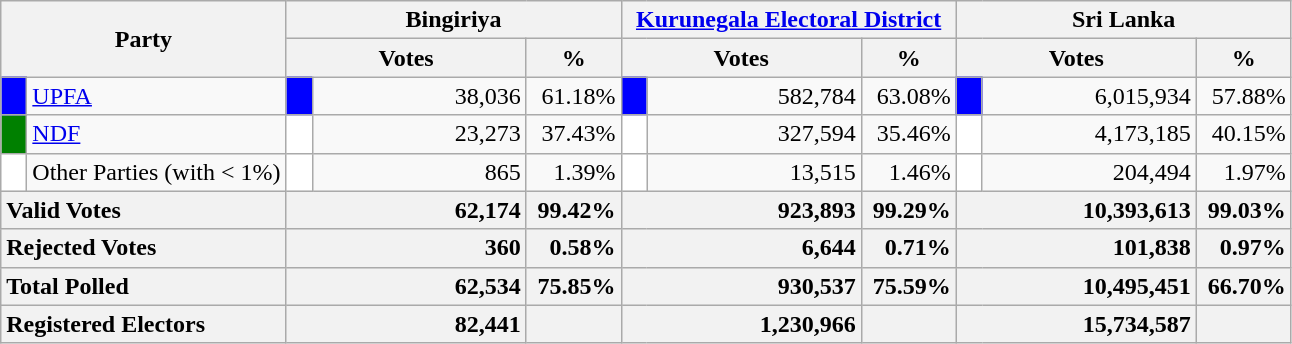<table class="wikitable">
<tr>
<th colspan="2" width="144px"rowspan="2">Party</th>
<th colspan="3" width="216px">Bingiriya</th>
<th colspan="3" width="216px"><a href='#'>Kurunegala Electoral District</a></th>
<th colspan="3" width="216px">Sri Lanka</th>
</tr>
<tr>
<th colspan="2" width="144px">Votes</th>
<th>%</th>
<th colspan="2" width="144px">Votes</th>
<th>%</th>
<th colspan="2" width="144px">Votes</th>
<th>%</th>
</tr>
<tr>
<td style="background-color:blue;" width="10px"></td>
<td style="text-align:left;"><a href='#'>UPFA</a></td>
<td style="background-color:blue;" width="10px"></td>
<td style="text-align:right;">38,036</td>
<td style="text-align:right;">61.18%</td>
<td style="background-color:blue;" width="10px"></td>
<td style="text-align:right;">582,784</td>
<td style="text-align:right;">63.08%</td>
<td style="background-color:blue;" width="10px"></td>
<td style="text-align:right;">6,015,934</td>
<td style="text-align:right;">57.88%</td>
</tr>
<tr>
<td style="background-color:green;" width="10px"></td>
<td style="text-align:left;"><a href='#'>NDF</a></td>
<td style="background-color:white;" width="10px"></td>
<td style="text-align:right;">23,273</td>
<td style="text-align:right;">37.43%</td>
<td style="background-color:white;" width="10px"></td>
<td style="text-align:right;">327,594</td>
<td style="text-align:right;">35.46%</td>
<td style="background-color:white;" width="10px"></td>
<td style="text-align:right;">4,173,185</td>
<td style="text-align:right;">40.15%</td>
</tr>
<tr>
<td style="background-color:white;" width="10px"></td>
<td style="text-align:left;">Other Parties (with < 1%)</td>
<td style="background-color:white;" width="10px"></td>
<td style="text-align:right;">865</td>
<td style="text-align:right;">1.39%</td>
<td style="background-color:white;" width="10px"></td>
<td style="text-align:right;">13,515</td>
<td style="text-align:right;">1.46%</td>
<td style="background-color:white;" width="10px"></td>
<td style="text-align:right;">204,494</td>
<td style="text-align:right;">1.97%</td>
</tr>
<tr>
<th colspan="2" width="144px"style="text-align:left;">Valid Votes</th>
<th style="text-align:right;"colspan="2" width="144px">62,174</th>
<th style="text-align:right;">99.42%</th>
<th style="text-align:right;"colspan="2" width="144px">923,893</th>
<th style="text-align:right;">99.29%</th>
<th style="text-align:right;"colspan="2" width="144px">10,393,613</th>
<th style="text-align:right;">99.03%</th>
</tr>
<tr>
<th colspan="2" width="144px"style="text-align:left;">Rejected Votes</th>
<th style="text-align:right;"colspan="2" width="144px">360</th>
<th style="text-align:right;">0.58%</th>
<th style="text-align:right;"colspan="2" width="144px">6,644</th>
<th style="text-align:right;">0.71%</th>
<th style="text-align:right;"colspan="2" width="144px">101,838</th>
<th style="text-align:right;">0.97%</th>
</tr>
<tr>
<th colspan="2" width="144px"style="text-align:left;">Total Polled</th>
<th style="text-align:right;"colspan="2" width="144px">62,534</th>
<th style="text-align:right;">75.85%</th>
<th style="text-align:right;"colspan="2" width="144px">930,537</th>
<th style="text-align:right;">75.59%</th>
<th style="text-align:right;"colspan="2" width="144px">10,495,451</th>
<th style="text-align:right;">66.70%</th>
</tr>
<tr>
<th colspan="2" width="144px"style="text-align:left;">Registered Electors</th>
<th style="text-align:right;"colspan="2" width="144px">82,441</th>
<th></th>
<th style="text-align:right;"colspan="2" width="144px">1,230,966</th>
<th></th>
<th style="text-align:right;"colspan="2" width="144px">15,734,587</th>
<th></th>
</tr>
</table>
